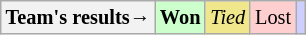<table class="wikitable" style="font-size:85%; text-align:center;">
<tr>
<th>Team's results→</th>
<td style="background-color:#cfc;"><strong>Won</strong></td>
<td style="background-color:#F0E68C;"><em>Tied</em></td>
<td style="background-color:#FFCFCF;">Lost</td>
<td style="background-color:#CFCFFF;"><em></em></td>
</tr>
</table>
